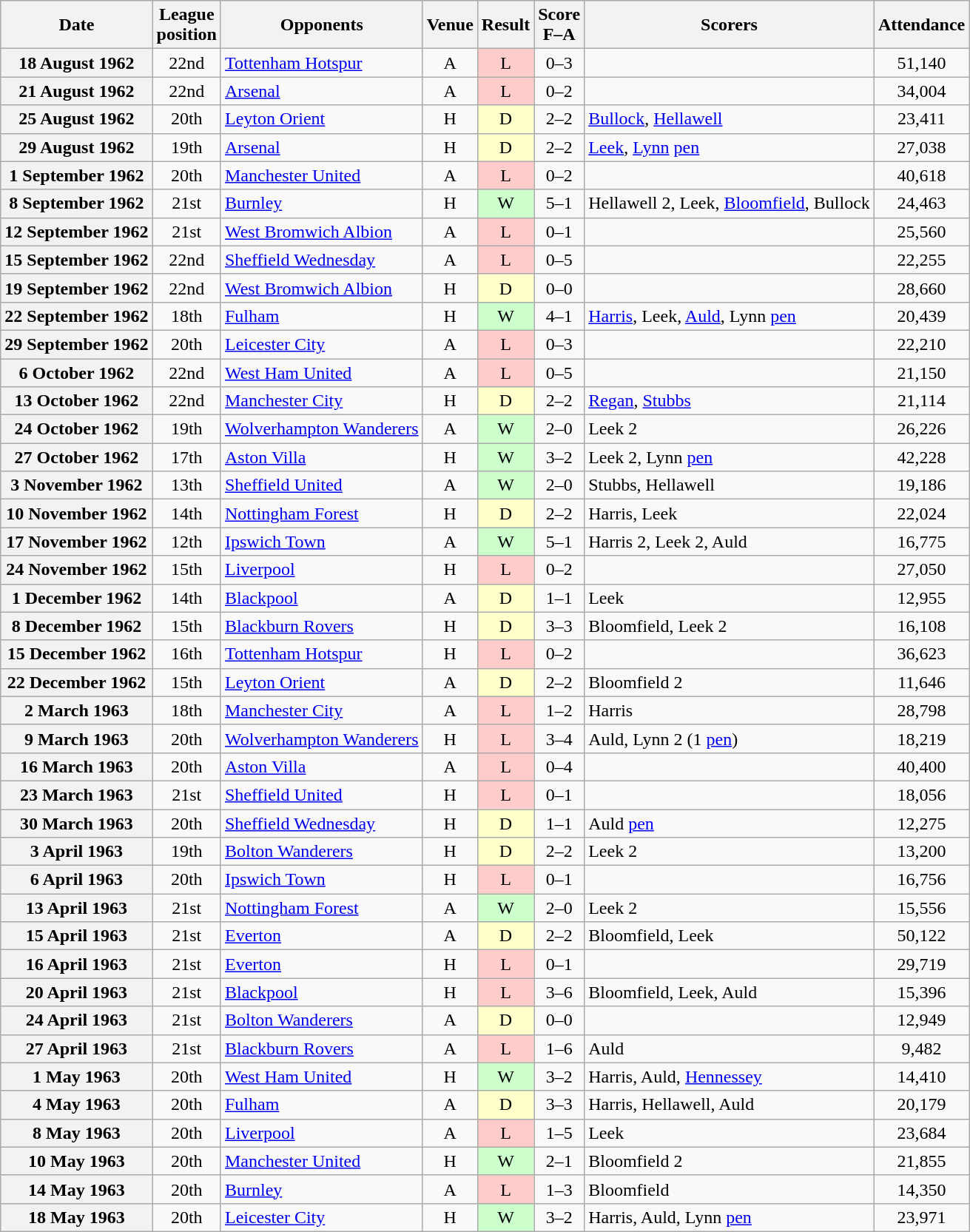<table class="wikitable plainrowheaders" style="text-align:center">
<tr>
<th scope="col">Date</th>
<th scope="col">League<br>position</th>
<th scope="col">Opponents</th>
<th scope="col">Venue</th>
<th scope="col">Result</th>
<th scope="col">Score<br>F–A</th>
<th scope="col">Scorers</th>
<th scope="col">Attendance</th>
</tr>
<tr>
<th scope="row">18 August 1962</th>
<td>22nd</td>
<td align="left"><a href='#'>Tottenham Hotspur</a></td>
<td>A</td>
<td style=background:#fcc>L</td>
<td>0–3</td>
<td></td>
<td>51,140</td>
</tr>
<tr>
<th scope="row">21 August 1962</th>
<td>22nd</td>
<td align="left"><a href='#'>Arsenal</a></td>
<td>A</td>
<td style=background:#fcc>L</td>
<td>0–2</td>
<td></td>
<td>34,004</td>
</tr>
<tr>
<th scope="row">25 August 1962</th>
<td>20th</td>
<td align="left"><a href='#'>Leyton Orient</a></td>
<td>H</td>
<td style=background:#ffc>D</td>
<td>2–2</td>
<td align="left"><a href='#'>Bullock</a>, <a href='#'>Hellawell</a></td>
<td>23,411</td>
</tr>
<tr>
<th scope="row">29 August 1962</th>
<td>19th</td>
<td align="left"><a href='#'>Arsenal</a></td>
<td>H</td>
<td style=background:#ffc>D</td>
<td>2–2</td>
<td align="left"><a href='#'>Leek</a>, <a href='#'>Lynn</a> <a href='#'>pen</a></td>
<td>27,038</td>
</tr>
<tr>
<th scope="row">1 September 1962</th>
<td>20th</td>
<td align="left"><a href='#'>Manchester United</a></td>
<td>A</td>
<td style=background:#fcc>L</td>
<td>0–2</td>
<td></td>
<td>40,618</td>
</tr>
<tr>
<th scope="row">8 September 1962</th>
<td>21st</td>
<td align="left"><a href='#'>Burnley</a></td>
<td>H</td>
<td style=background:#cfc>W</td>
<td>5–1</td>
<td align="left">Hellawell 2, Leek, <a href='#'>Bloomfield</a>, Bullock</td>
<td>24,463</td>
</tr>
<tr>
<th scope="row">12 September 1962</th>
<td>21st</td>
<td align="left"><a href='#'>West Bromwich Albion</a></td>
<td>A</td>
<td style=background:#fcc>L</td>
<td>0–1</td>
<td></td>
<td>25,560</td>
</tr>
<tr>
<th scope="row">15 September 1962</th>
<td>22nd</td>
<td align="left"><a href='#'>Sheffield Wednesday</a></td>
<td>A</td>
<td style=background:#fcc>L</td>
<td>0–5</td>
<td></td>
<td>22,255</td>
</tr>
<tr>
<th scope="row">19 September 1962</th>
<td>22nd</td>
<td align="left"><a href='#'>West Bromwich Albion</a></td>
<td>H</td>
<td style=background:#ffc>D</td>
<td>0–0</td>
<td></td>
<td>28,660</td>
</tr>
<tr>
<th scope="row">22 September 1962</th>
<td>18th</td>
<td align="left"><a href='#'>Fulham</a></td>
<td>H</td>
<td style=background:#cfc>W</td>
<td>4–1</td>
<td align="left"><a href='#'>Harris</a>, Leek, <a href='#'>Auld</a>, Lynn <a href='#'>pen</a></td>
<td>20,439</td>
</tr>
<tr>
<th scope="row">29 September 1962</th>
<td>20th</td>
<td align="left"><a href='#'>Leicester City</a></td>
<td>A</td>
<td style=background:#fcc>L</td>
<td>0–3</td>
<td></td>
<td>22,210</td>
</tr>
<tr>
<th scope="row">6 October 1962</th>
<td>22nd</td>
<td align="left"><a href='#'>West Ham United</a></td>
<td>A</td>
<td style=background:#fcc>L</td>
<td>0–5</td>
<td></td>
<td>21,150</td>
</tr>
<tr>
<th scope="row">13 October 1962</th>
<td>22nd</td>
<td align="left"><a href='#'>Manchester City</a></td>
<td>H</td>
<td style=background:#ffc>D</td>
<td>2–2</td>
<td align="left"><a href='#'>Regan</a>, <a href='#'>Stubbs</a></td>
<td>21,114</td>
</tr>
<tr>
<th scope="row">24 October 1962</th>
<td>19th</td>
<td align="left"><a href='#'>Wolverhampton Wanderers</a></td>
<td>A</td>
<td style=background:#cfc>W</td>
<td>2–0</td>
<td align="left">Leek 2</td>
<td>26,226</td>
</tr>
<tr>
<th scope="row">27 October 1962</th>
<td>17th</td>
<td align="left"><a href='#'>Aston Villa</a></td>
<td>H</td>
<td style=background:#cfc>W</td>
<td>3–2</td>
<td align="left">Leek 2, Lynn <a href='#'>pen</a></td>
<td>42,228</td>
</tr>
<tr>
<th scope="row">3 November 1962</th>
<td>13th</td>
<td align="left"><a href='#'>Sheffield United</a></td>
<td>A</td>
<td style=background:#cfc>W</td>
<td>2–0</td>
<td align="left">Stubbs, Hellawell</td>
<td>19,186</td>
</tr>
<tr>
<th scope="row">10 November 1962</th>
<td>14th</td>
<td align="left"><a href='#'>Nottingham Forest</a></td>
<td>H</td>
<td style=background:#ffc>D</td>
<td>2–2</td>
<td align="left">Harris, Leek</td>
<td>22,024</td>
</tr>
<tr>
<th scope="row">17 November 1962</th>
<td>12th</td>
<td align="left"><a href='#'>Ipswich Town</a></td>
<td>A</td>
<td style=background:#cfc>W</td>
<td>5–1</td>
<td align="left">Harris 2, Leek 2, Auld</td>
<td>16,775</td>
</tr>
<tr>
<th scope="row">24 November 1962</th>
<td>15th</td>
<td align="left"><a href='#'>Liverpool</a></td>
<td>H</td>
<td style=background:#fcc>L</td>
<td>0–2</td>
<td></td>
<td>27,050</td>
</tr>
<tr>
<th scope="row">1 December 1962</th>
<td>14th</td>
<td align="left"><a href='#'>Blackpool</a></td>
<td>A</td>
<td style=background:#ffc>D</td>
<td>1–1</td>
<td align="left">Leek</td>
<td>12,955</td>
</tr>
<tr>
<th scope="row">8 December 1962</th>
<td>15th</td>
<td align="left"><a href='#'>Blackburn Rovers</a></td>
<td>H</td>
<td style=background:#ffc>D</td>
<td>3–3</td>
<td align="left">Bloomfield, Leek 2</td>
<td>16,108</td>
</tr>
<tr>
<th scope="row">15 December 1962</th>
<td>16th</td>
<td align="left"><a href='#'>Tottenham Hotspur</a></td>
<td>H</td>
<td style=background:#fcc>L</td>
<td>0–2</td>
<td></td>
<td>36,623</td>
</tr>
<tr>
<th scope="row">22 December 1962</th>
<td>15th</td>
<td align="left"><a href='#'>Leyton Orient</a></td>
<td>A</td>
<td style=background:#ffc>D</td>
<td>2–2</td>
<td align="left">Bloomfield 2</td>
<td>11,646</td>
</tr>
<tr>
<th scope="row">2 March 1963</th>
<td>18th</td>
<td align="left"><a href='#'>Manchester City</a></td>
<td>A</td>
<td style=background:#fcc>L</td>
<td>1–2</td>
<td align="left">Harris</td>
<td>28,798</td>
</tr>
<tr>
<th scope="row">9 March 1963</th>
<td>20th</td>
<td align="left"><a href='#'>Wolverhampton Wanderers</a></td>
<td>H</td>
<td style=background:#fcc>L</td>
<td>3–4</td>
<td align="left">Auld, Lynn 2 (1 <a href='#'>pen</a>)</td>
<td>18,219</td>
</tr>
<tr>
<th scope="row">16 March 1963</th>
<td>20th</td>
<td align="left"><a href='#'>Aston Villa</a></td>
<td>A</td>
<td style=background:#fcc>L</td>
<td>0–4</td>
<td></td>
<td>40,400</td>
</tr>
<tr>
<th scope="row">23 March 1963</th>
<td>21st</td>
<td align="left"><a href='#'>Sheffield United</a></td>
<td>H</td>
<td style=background:#fcc>L</td>
<td>0–1</td>
<td></td>
<td>18,056</td>
</tr>
<tr>
<th scope="row">30 March 1963</th>
<td>20th</td>
<td align="left"><a href='#'>Sheffield Wednesday</a></td>
<td>H</td>
<td style=background:#ffc>D</td>
<td>1–1</td>
<td align="left">Auld <a href='#'>pen</a></td>
<td>12,275</td>
</tr>
<tr>
<th scope="row">3 April 1963</th>
<td>19th</td>
<td align="left"><a href='#'>Bolton Wanderers</a></td>
<td>H</td>
<td style=background:#ffc>D</td>
<td>2–2</td>
<td align="left">Leek 2</td>
<td>13,200</td>
</tr>
<tr>
<th scope="row">6 April 1963</th>
<td>20th</td>
<td align="left"><a href='#'>Ipswich Town</a></td>
<td>H</td>
<td style=background:#fcc>L</td>
<td>0–1</td>
<td></td>
<td>16,756</td>
</tr>
<tr>
<th scope="row">13 April 1963</th>
<td>21st</td>
<td align="left"><a href='#'>Nottingham Forest</a></td>
<td>A</td>
<td style=background:#cfc>W</td>
<td>2–0</td>
<td align="left">Leek 2</td>
<td>15,556</td>
</tr>
<tr>
<th scope="row">15 April 1963</th>
<td>21st</td>
<td align="left"><a href='#'>Everton</a></td>
<td>A</td>
<td style=background:#ffc>D</td>
<td>2–2</td>
<td align="left">Bloomfield, Leek</td>
<td>50,122</td>
</tr>
<tr>
<th scope="row">16 April 1963</th>
<td>21st</td>
<td align="left"><a href='#'>Everton</a></td>
<td>H</td>
<td style=background:#fcc>L</td>
<td>0–1</td>
<td></td>
<td>29,719</td>
</tr>
<tr>
<th scope="row">20 April 1963</th>
<td>21st</td>
<td align="left"><a href='#'>Blackpool</a></td>
<td>H</td>
<td style=background:#fcc>L</td>
<td>3–6</td>
<td align="left">Bloomfield, Leek, Auld</td>
<td>15,396</td>
</tr>
<tr>
<th scope="row">24 April 1963</th>
<td>21st</td>
<td align="left"><a href='#'>Bolton Wanderers</a></td>
<td>A</td>
<td style=background:#ffc>D</td>
<td>0–0</td>
<td></td>
<td>12,949</td>
</tr>
<tr>
<th scope="row">27 April 1963</th>
<td>21st</td>
<td align="left"><a href='#'>Blackburn Rovers</a></td>
<td>A</td>
<td style=background:#fcc>L</td>
<td>1–6</td>
<td align="left">Auld</td>
<td>9,482</td>
</tr>
<tr>
<th scope="row">1 May 1963</th>
<td>20th</td>
<td align="left"><a href='#'>West Ham United</a></td>
<td>H</td>
<td style=background:#cfc>W</td>
<td>3–2</td>
<td align="left">Harris, Auld, <a href='#'>Hennessey</a></td>
<td>14,410</td>
</tr>
<tr>
<th scope="row">4 May 1963</th>
<td>20th</td>
<td align="left"><a href='#'>Fulham</a></td>
<td>A</td>
<td style=background:#ffc>D</td>
<td>3–3</td>
<td align="left">Harris, Hellawell, Auld</td>
<td>20,179</td>
</tr>
<tr>
<th scope="row">8 May 1963</th>
<td>20th</td>
<td align="left"><a href='#'>Liverpool</a></td>
<td>A</td>
<td style=background:#fcc>L</td>
<td>1–5</td>
<td align="left">Leek</td>
<td>23,684</td>
</tr>
<tr>
<th scope="row">10 May 1963</th>
<td>20th</td>
<td align="left"><a href='#'>Manchester United</a></td>
<td>H</td>
<td style=background:#cfc>W</td>
<td>2–1</td>
<td align="left">Bloomfield 2</td>
<td>21,855</td>
</tr>
<tr>
<th scope="row">14 May 1963</th>
<td>20th</td>
<td align="left"><a href='#'>Burnley</a></td>
<td>A</td>
<td style=background:#fcc>L</td>
<td>1–3</td>
<td align="left">Bloomfield</td>
<td>14,350</td>
</tr>
<tr>
<th scope="row">18 May 1963</th>
<td>20th</td>
<td align="left"><a href='#'>Leicester City</a></td>
<td>H</td>
<td style=background:#cfc>W</td>
<td>3–2</td>
<td align="left">Harris, Auld, Lynn <a href='#'>pen</a></td>
<td>23,971</td>
</tr>
</table>
